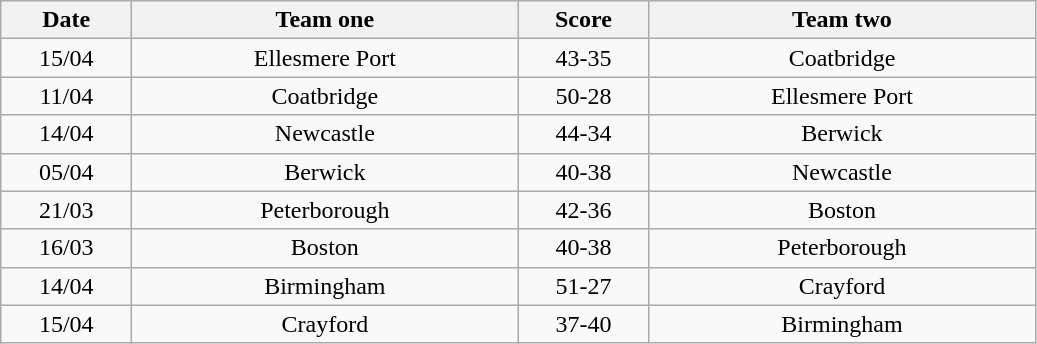<table class="wikitable" style="text-align: center">
<tr>
<th width=80>Date</th>
<th width=250>Team one</th>
<th width=80>Score</th>
<th width=250>Team two</th>
</tr>
<tr>
<td>15/04</td>
<td>Ellesmere Port</td>
<td>43-35</td>
<td>Coatbridge</td>
</tr>
<tr>
<td>11/04</td>
<td>Coatbridge</td>
<td>50-28</td>
<td>Ellesmere Port</td>
</tr>
<tr>
<td>14/04</td>
<td>Newcastle</td>
<td>44-34</td>
<td>Berwick</td>
</tr>
<tr>
<td>05/04</td>
<td>Berwick</td>
<td>40-38</td>
<td>Newcastle</td>
</tr>
<tr>
<td>21/03</td>
<td>Peterborough</td>
<td>42-36</td>
<td>Boston</td>
</tr>
<tr>
<td>16/03</td>
<td>Boston</td>
<td>40-38</td>
<td>Peterborough</td>
</tr>
<tr>
<td>14/04</td>
<td>Birmingham</td>
<td>51-27</td>
<td>Crayford</td>
</tr>
<tr>
<td>15/04</td>
<td>Crayford</td>
<td>37-40</td>
<td>Birmingham</td>
</tr>
</table>
